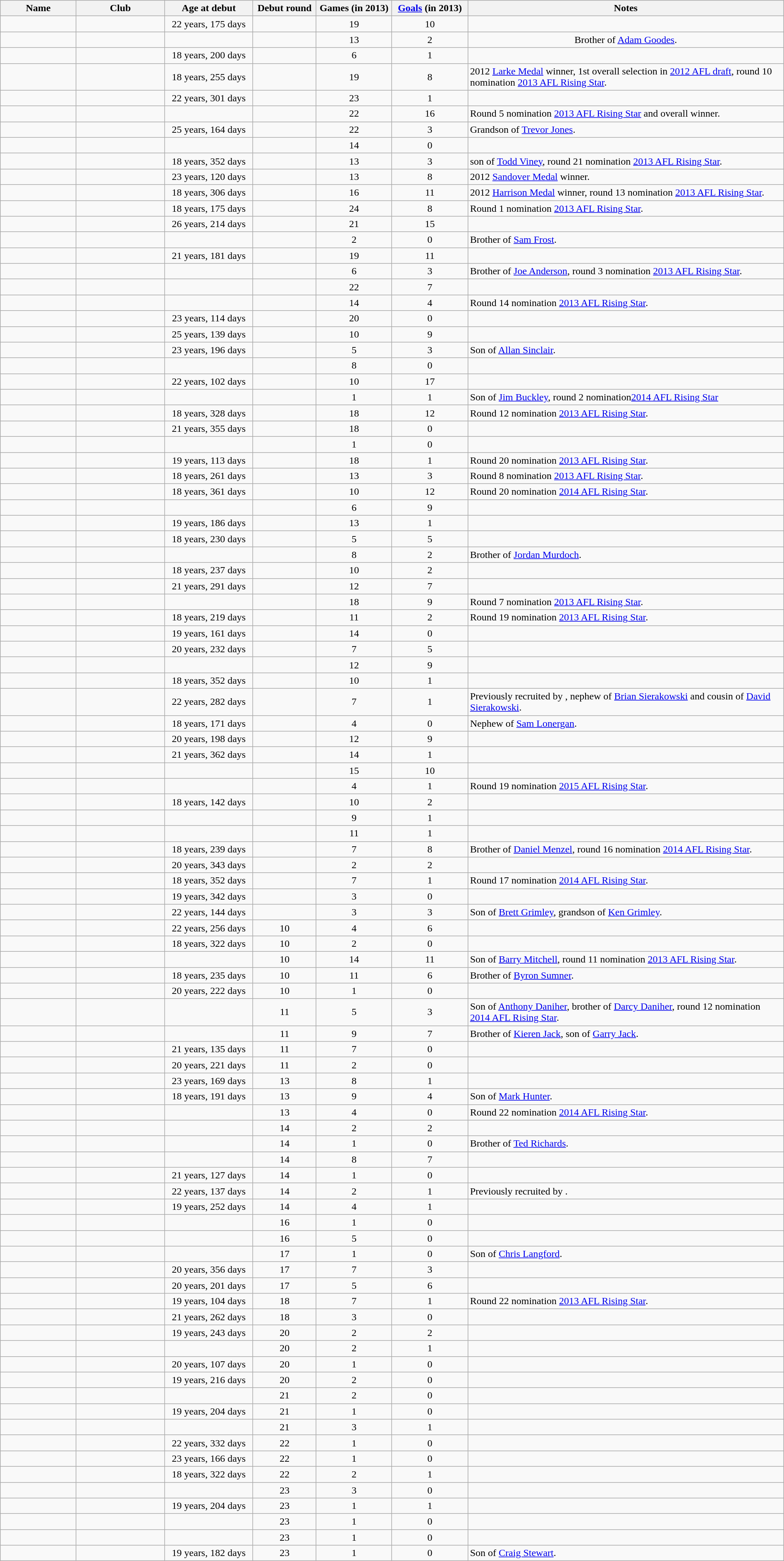<table class="wikitable sortable" style="width:100%; text-align: center;">
<tr style="background:#efefef;">
<th style="width:6%;">Name</th>
<th width=7%>Club</th>
<th style="width:7%;">Age at debut</th>
<th width=5%>Debut round</th>
<th width=6%>Games (in 2013)</th>
<th width=6%><a href='#'>Goals</a> (in 2013)</th>
<th style="width:25%;">Notes</th>
</tr>
<tr>
<td align="left"></td>
<td></td>
<td>22 years, 175 days</td>
<td></td>
<td>19</td>
<td>10</td>
<td align="left"></td>
</tr>
<tr>
<td align="left"></td>
<td></td>
<td></td>
<td></td>
<td>13</td>
<td>2</td>
<td ">Brother of <a href='#'>Adam Goodes</a>.</td>
</tr>
<tr>
<td align="left"></td>
<td></td>
<td>18 years, 200 days</td>
<td></td>
<td>6</td>
<td>1</td>
<td align="left"></td>
</tr>
<tr>
<td align="left"></td>
<td></td>
<td>18 years, 255 days</td>
<td></td>
<td>19</td>
<td>8</td>
<td align="left">2012 <a href='#'>Larke Medal</a> winner, 1st overall selection in <a href='#'>2012 AFL draft</a>, round 10 nomination <a href='#'>2013 AFL Rising Star</a>.</td>
</tr>
<tr>
<td align="left"></td>
<td></td>
<td>22 years, 301 days</td>
<td></td>
<td>23</td>
<td>1</td>
<td align="left"></td>
</tr>
<tr>
<td align="left"></td>
<td></td>
<td></td>
<td></td>
<td>22</td>
<td>16</td>
<td align="left">Round 5 nomination <a href='#'>2013 AFL Rising Star</a> and overall winner.</td>
</tr>
<tr>
<td align="left"></td>
<td></td>
<td>25 years, 164 days</td>
<td></td>
<td>22</td>
<td>3</td>
<td align="left">Grandson of <a href='#'>Trevor Jones</a>.</td>
</tr>
<tr>
<td align="left"></td>
<td></td>
<td></td>
<td></td>
<td>14</td>
<td>0</td>
<td align="left"></td>
</tr>
<tr>
<td align="left"></td>
<td></td>
<td>18 years, 352 days</td>
<td></td>
<td>13</td>
<td>3</td>
<td align="left">son of <a href='#'>Todd Viney</a>, round 21 nomination <a href='#'>2013 AFL Rising Star</a>.</td>
</tr>
<tr>
<td align="left"></td>
<td></td>
<td>23 years, 120 days</td>
<td></td>
<td>13</td>
<td>8</td>
<td align="left">2012 <a href='#'>Sandover Medal</a> winner.</td>
</tr>
<tr>
<td align="left"></td>
<td></td>
<td>18 years, 306 days</td>
<td></td>
<td>16</td>
<td>11</td>
<td align="left">2012 <a href='#'>Harrison Medal</a> winner, round 13 nomination <a href='#'>2013 AFL Rising Star</a>.</td>
</tr>
<tr>
<td align="left"></td>
<td></td>
<td>18 years, 175 days</td>
<td></td>
<td>24</td>
<td>8</td>
<td align="left">Round 1 nomination <a href='#'>2013 AFL Rising Star</a>.</td>
</tr>
<tr>
<td align="left"></td>
<td></td>
<td>26 years, 214 days</td>
<td></td>
<td>21</td>
<td>15</td>
<td align="left"></td>
</tr>
<tr>
<td align="left"></td>
<td></td>
<td></td>
<td></td>
<td>2</td>
<td>0</td>
<td align="left">Brother of <a href='#'>Sam Frost</a>.</td>
</tr>
<tr>
<td align="left"></td>
<td></td>
<td>21 years, 181 days</td>
<td></td>
<td>19</td>
<td>11</td>
<td align="left"></td>
</tr>
<tr>
<td align="left"></td>
<td></td>
<td></td>
<td></td>
<td>6</td>
<td>3</td>
<td align="left">Brother of <a href='#'>Joe Anderson</a>, round 3 nomination <a href='#'>2013 AFL Rising Star</a>.</td>
</tr>
<tr>
<td align="left"></td>
<td></td>
<td></td>
<td></td>
<td>22</td>
<td>7</td>
<td align="left"></td>
</tr>
<tr>
<td align="left"></td>
<td></td>
<td></td>
<td></td>
<td>14</td>
<td>4</td>
<td align="left">Round 14 nomination <a href='#'>2013 AFL Rising Star</a>.</td>
</tr>
<tr>
<td align="left"></td>
<td></td>
<td>23 years, 114 days</td>
<td></td>
<td>20</td>
<td>0</td>
<td align="left"></td>
</tr>
<tr>
<td align="left"></td>
<td></td>
<td>25 years, 139 days</td>
<td></td>
<td>10</td>
<td>9</td>
<td align="left"></td>
</tr>
<tr>
<td align="left"></td>
<td></td>
<td>23 years, 196 days</td>
<td></td>
<td>5</td>
<td>3</td>
<td align="left">Son of <a href='#'>Allan Sinclair</a>.</td>
</tr>
<tr>
<td align="left"></td>
<td></td>
<td></td>
<td></td>
<td>8</td>
<td>0</td>
<td align="left"></td>
</tr>
<tr>
<td align="left"></td>
<td></td>
<td>22 years, 102 days</td>
<td></td>
<td>10</td>
<td>17</td>
<td align="left"></td>
</tr>
<tr>
<td align="left"></td>
<td></td>
<td></td>
<td></td>
<td>1</td>
<td>1</td>
<td align="left">Son of <a href='#'>Jim Buckley</a>, round 2 nomination<a href='#'>2014 AFL Rising Star</a></td>
</tr>
<tr>
<td align="left"></td>
<td></td>
<td>18 years, 328 days</td>
<td></td>
<td>18</td>
<td>12</td>
<td align="left">Round 12 nomination <a href='#'>2013 AFL Rising Star</a>.</td>
</tr>
<tr>
<td align="left"></td>
<td></td>
<td>21 years, 355 days</td>
<td></td>
<td>18</td>
<td>0</td>
<td align="left"></td>
</tr>
<tr>
<td align="left"></td>
<td></td>
<td></td>
<td></td>
<td>1</td>
<td>0</td>
<td align="left"></td>
</tr>
<tr>
<td align="left"></td>
<td></td>
<td>19 years, 113 days</td>
<td></td>
<td>18</td>
<td>1</td>
<td align="left">Round 20 nomination <a href='#'>2013 AFL Rising Star</a>.</td>
</tr>
<tr>
<td align="left"></td>
<td></td>
<td>18 years, 261 days</td>
<td></td>
<td>13</td>
<td>3</td>
<td align="left">Round 8 nomination <a href='#'>2013 AFL Rising Star</a>.</td>
</tr>
<tr>
<td align="left"></td>
<td></td>
<td>18 years, 361 days</td>
<td></td>
<td>10</td>
<td>12</td>
<td align="left">Round 20 nomination <a href='#'>2014 AFL Rising Star</a>.</td>
</tr>
<tr>
<td align="left"></td>
<td></td>
<td></td>
<td></td>
<td>6</td>
<td>9</td>
<td align="left"></td>
</tr>
<tr>
<td align="left"></td>
<td></td>
<td>19 years, 186 days</td>
<td></td>
<td>13</td>
<td>1</td>
<td align="left"></td>
</tr>
<tr>
<td align="left"></td>
<td></td>
<td>18 years, 230 days</td>
<td></td>
<td>5</td>
<td>5</td>
<td align="left"></td>
</tr>
<tr>
<td align="left"></td>
<td></td>
<td></td>
<td></td>
<td>8</td>
<td>2</td>
<td align="left">Brother of <a href='#'>Jordan Murdoch</a>.</td>
</tr>
<tr>
<td align="left"></td>
<td></td>
<td>18 years, 237 days</td>
<td></td>
<td>10</td>
<td>2</td>
<td align="left"></td>
</tr>
<tr>
<td align="left"></td>
<td></td>
<td>21 years, 291 days</td>
<td></td>
<td>12</td>
<td>7</td>
<td align="left"></td>
</tr>
<tr>
<td align="left"></td>
<td></td>
<td></td>
<td></td>
<td>18</td>
<td>9</td>
<td align="left">Round 7 nomination <a href='#'>2013 AFL Rising Star</a>.</td>
</tr>
<tr>
<td align="left"></td>
<td></td>
<td>18 years, 219 days</td>
<td></td>
<td>11</td>
<td>2</td>
<td align="left">Round 19 nomination <a href='#'>2013 AFL Rising Star</a>.</td>
</tr>
<tr>
<td align="left"></td>
<td></td>
<td>19 years, 161 days</td>
<td></td>
<td>14</td>
<td>0</td>
<td align="left"></td>
</tr>
<tr>
<td align="left"></td>
<td></td>
<td>20 years, 232 days</td>
<td></td>
<td>7</td>
<td>5</td>
<td align="left"></td>
</tr>
<tr>
<td align="left"></td>
<td></td>
<td></td>
<td></td>
<td>12</td>
<td>9</td>
<td align="left"></td>
</tr>
<tr>
<td align="left"></td>
<td></td>
<td>18 years, 352 days</td>
<td></td>
<td>10</td>
<td>1</td>
<td align="left"></td>
</tr>
<tr>
<td align="left"></td>
<td></td>
<td>22 years, 282 days</td>
<td></td>
<td>7</td>
<td>1</td>
<td align="left">Previously recruited by , nephew of <a href='#'>Brian Sierakowski</a> and cousin of <a href='#'>David Sierakowski</a>.</td>
</tr>
<tr>
<td align="left"></td>
<td></td>
<td>18 years, 171 days</td>
<td></td>
<td>4</td>
<td>0</td>
<td align="left">Nephew of <a href='#'>Sam Lonergan</a>.</td>
</tr>
<tr>
<td align="left"></td>
<td></td>
<td>20 years, 198 days</td>
<td></td>
<td>12</td>
<td>9</td>
<td align="left"></td>
</tr>
<tr>
<td align="left"></td>
<td></td>
<td>21 years, 362 days</td>
<td></td>
<td>14</td>
<td>1</td>
<td align="left"></td>
</tr>
<tr>
<td align="left"></td>
<td></td>
<td></td>
<td></td>
<td>15</td>
<td>10</td>
<td align="left"></td>
</tr>
<tr>
<td align="left"></td>
<td></td>
<td></td>
<td></td>
<td>4</td>
<td>1</td>
<td align="left">Round 19 nomination <a href='#'>2015 AFL Rising Star</a>.</td>
</tr>
<tr>
<td align="left"></td>
<td></td>
<td>18 years, 142 days</td>
<td></td>
<td>10</td>
<td>2</td>
<td align="left"></td>
</tr>
<tr>
<td align="left"></td>
<td></td>
<td></td>
<td></td>
<td>9</td>
<td>1</td>
<td align="left"></td>
</tr>
<tr>
<td align="left"></td>
<td></td>
<td></td>
<td></td>
<td>11</td>
<td>1</td>
<td align="left"></td>
</tr>
<tr>
<td align="left"></td>
<td></td>
<td>18 years, 239 days</td>
<td></td>
<td>7</td>
<td>8</td>
<td align="left">Brother of <a href='#'>Daniel Menzel</a>, round 16 nomination <a href='#'>2014 AFL Rising Star</a>.</td>
</tr>
<tr>
<td align="left"></td>
<td></td>
<td>20 years, 343 days</td>
<td></td>
<td>2</td>
<td>2</td>
<td align="left"></td>
</tr>
<tr>
<td align="left"></td>
<td></td>
<td>18 years, 352 days</td>
<td></td>
<td>7</td>
<td>1</td>
<td align="left">Round 17 nomination <a href='#'>2014 AFL Rising Star</a>.</td>
</tr>
<tr>
<td align="left"></td>
<td></td>
<td>19 years, 342 days</td>
<td></td>
<td>3</td>
<td>0</td>
<td align="left"></td>
</tr>
<tr>
<td align="left"></td>
<td></td>
<td>22 years, 144 days</td>
<td></td>
<td>3</td>
<td>3</td>
<td align="left">Son of <a href='#'>Brett Grimley</a>, grandson of <a href='#'>Ken Grimley</a>.</td>
</tr>
<tr>
<td align="left"></td>
<td></td>
<td>22 years, 256 days</td>
<td>10</td>
<td>4</td>
<td>6</td>
<td align="left"></td>
</tr>
<tr>
<td align="left"></td>
<td></td>
<td>18 years, 322 days</td>
<td>10</td>
<td>2</td>
<td>0</td>
<td align="left"></td>
</tr>
<tr>
<td align="left"></td>
<td></td>
<td></td>
<td>10</td>
<td>14</td>
<td>11</td>
<td align="left">Son of <a href='#'>Barry Mitchell</a>, round 11 nomination <a href='#'>2013 AFL Rising Star</a>.</td>
</tr>
<tr>
<td align="left"></td>
<td></td>
<td>18 years, 235 days</td>
<td>10</td>
<td>11</td>
<td>6</td>
<td align="left">Brother of <a href='#'>Byron Sumner</a>.</td>
</tr>
<tr>
<td align="left"></td>
<td></td>
<td>20 years, 222 days</td>
<td>10</td>
<td>1</td>
<td>0</td>
<td align="left"></td>
</tr>
<tr>
<td align="left"></td>
<td></td>
<td></td>
<td>11</td>
<td>5</td>
<td>3</td>
<td align="left">Son of <a href='#'>Anthony Daniher</a>, brother of <a href='#'>Darcy Daniher</a>, round 12 nomination <a href='#'>2014 AFL Rising Star</a>.</td>
</tr>
<tr>
<td align="left"></td>
<td></td>
<td></td>
<td>11</td>
<td>9</td>
<td>7</td>
<td align="left">Brother of <a href='#'>Kieren Jack</a>, son of <a href='#'>Garry Jack</a>.</td>
</tr>
<tr>
<td align="left"></td>
<td></td>
<td>21 years, 135 days</td>
<td>11</td>
<td>7</td>
<td>0</td>
<td align="left"></td>
</tr>
<tr>
<td align="left"></td>
<td></td>
<td>20 years, 221 days</td>
<td>11</td>
<td>2</td>
<td>0</td>
<td align="left"></td>
</tr>
<tr>
<td align="left"></td>
<td></td>
<td>23 years, 169 days</td>
<td>13</td>
<td>8</td>
<td>1</td>
<td align="left"></td>
</tr>
<tr>
<td align="left"></td>
<td></td>
<td>18 years, 191 days</td>
<td>13</td>
<td>9</td>
<td>4</td>
<td align="left">Son of <a href='#'>Mark Hunter</a>.</td>
</tr>
<tr>
<td align="left"></td>
<td></td>
<td></td>
<td>13</td>
<td>4</td>
<td>0</td>
<td align="left">Round 22 nomination <a href='#'>2014 AFL Rising Star</a>.</td>
</tr>
<tr>
<td align="left"></td>
<td></td>
<td></td>
<td>14</td>
<td>2</td>
<td>2</td>
<td align="left"></td>
</tr>
<tr>
<td align="left"></td>
<td></td>
<td></td>
<td>14</td>
<td>1</td>
<td>0</td>
<td align="left">Brother of <a href='#'>Ted Richards</a>.</td>
</tr>
<tr>
<td align="left"></td>
<td></td>
<td></td>
<td>14</td>
<td>8</td>
<td>7</td>
<td align="left"></td>
</tr>
<tr>
<td align="left"></td>
<td></td>
<td>21 years, 127 days</td>
<td>14</td>
<td>1</td>
<td>0</td>
<td align="left"></td>
</tr>
<tr>
<td align="left"></td>
<td></td>
<td>22 years, 137 days</td>
<td>14</td>
<td>2</td>
<td>1</td>
<td align="left">Previously recruited by .</td>
</tr>
<tr>
<td align="left"></td>
<td></td>
<td>19 years, 252 days</td>
<td>14</td>
<td>4</td>
<td>1</td>
<td align="left"></td>
</tr>
<tr>
<td align="left"></td>
<td></td>
<td></td>
<td>16</td>
<td>1</td>
<td>0</td>
<td align="left"></td>
</tr>
<tr>
<td align="left"></td>
<td></td>
<td></td>
<td>16</td>
<td>5</td>
<td>0</td>
<td align="left"></td>
</tr>
<tr>
<td align="left"></td>
<td></td>
<td></td>
<td>17</td>
<td>1</td>
<td>0</td>
<td align="left">Son of <a href='#'>Chris Langford</a>.</td>
</tr>
<tr>
<td align="left"></td>
<td></td>
<td>20 years, 356 days</td>
<td>17</td>
<td>7</td>
<td>3</td>
<td align="left"></td>
</tr>
<tr>
<td align="left"></td>
<td></td>
<td>20 years, 201 days</td>
<td>17</td>
<td>5</td>
<td>6</td>
<td align="left"></td>
</tr>
<tr>
<td align="left"></td>
<td></td>
<td>19 years, 104 days</td>
<td>18</td>
<td>7</td>
<td>1</td>
<td align="left">Round 22 nomination <a href='#'>2013 AFL Rising Star</a>.</td>
</tr>
<tr>
<td align="left"></td>
<td></td>
<td>21 years, 262 days</td>
<td>18</td>
<td>3</td>
<td>0</td>
<td align="left"></td>
</tr>
<tr>
<td align="left"></td>
<td></td>
<td>19 years, 243 days</td>
<td>20</td>
<td>2</td>
<td>2</td>
<td align="left"></td>
</tr>
<tr>
<td align="left"></td>
<td></td>
<td></td>
<td>20</td>
<td>2</td>
<td>1</td>
<td align="left"></td>
</tr>
<tr>
<td align="left"></td>
<td></td>
<td>20 years, 107 days</td>
<td>20</td>
<td>1</td>
<td>0</td>
<td align="left"></td>
</tr>
<tr>
<td align="left"></td>
<td></td>
<td>19 years, 216 days</td>
<td>20</td>
<td>2</td>
<td>0</td>
<td align="left"></td>
</tr>
<tr>
<td align="left"></td>
<td></td>
<td></td>
<td>21</td>
<td>2</td>
<td>0</td>
<td align="left"></td>
</tr>
<tr>
<td align="left"></td>
<td></td>
<td>19 years, 204 days</td>
<td>21</td>
<td>1</td>
<td>0</td>
<td align="left"></td>
</tr>
<tr>
<td align="left"></td>
<td></td>
<td></td>
<td>21</td>
<td>3</td>
<td>1</td>
<td align="left"></td>
</tr>
<tr>
<td align="left"></td>
<td></td>
<td>22 years, 332 days</td>
<td>22</td>
<td>1</td>
<td>0</td>
<td align="left"></td>
</tr>
<tr>
<td align="left"></td>
<td></td>
<td>23 years, 166 days</td>
<td>22</td>
<td>1</td>
<td>0</td>
<td align="left"></td>
</tr>
<tr>
<td align="left"></td>
<td></td>
<td>18 years, 322 days</td>
<td>22</td>
<td>2</td>
<td>1</td>
<td align="left"></td>
</tr>
<tr>
<td align="left"></td>
<td></td>
<td></td>
<td>23</td>
<td>3</td>
<td>0</td>
<td align="left"></td>
</tr>
<tr>
<td align="left"></td>
<td></td>
<td>19 years, 204 days</td>
<td>23</td>
<td>1</td>
<td>1</td>
<td align="left"></td>
</tr>
<tr>
<td align="left"></td>
<td></td>
<td></td>
<td>23</td>
<td>1</td>
<td>0</td>
<td align="left"></td>
</tr>
<tr>
<td align="left"></td>
<td></td>
<td></td>
<td>23</td>
<td>1</td>
<td>0</td>
<td align="left"></td>
</tr>
<tr>
<td align="left"></td>
<td></td>
<td>19 years, 182 days</td>
<td>23</td>
<td>1</td>
<td>0</td>
<td align="left">Son of <a href='#'>Craig Stewart</a>.</td>
</tr>
</table>
